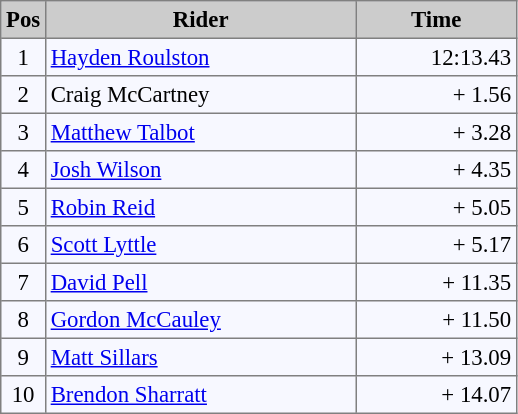<table bgcolor="#f7f8ff" cellpadding="3" cellspacing="0" border="1" style="font-size: 95%; border: gray solid 1px; border-collapse: collapse;">
<tr bgcolor="#CCCCCC">
<td align="center" width="20"><strong>Pos</strong></td>
<td align="center" width="200"><strong>Rider</strong></td>
<td align="center" width="100"><strong>Time</strong></td>
</tr>
<tr valign=top>
<td align=center>1</td>
<td> <a href='#'>Hayden Roulston</a></td>
<td align=right>12:13.43</td>
</tr>
<tr valign=top>
<td align=center>2</td>
<td> Craig McCartney</td>
<td align=right>+ 1.56</td>
</tr>
<tr valign=top>
<td align=center>3</td>
<td> <a href='#'>Matthew Talbot</a></td>
<td align=right>+ 3.28</td>
</tr>
<tr valign=top>
<td align=center>4</td>
<td> <a href='#'>Josh Wilson</a></td>
<td align=right>+ 4.35</td>
</tr>
<tr valign=top>
<td align=center>5</td>
<td> <a href='#'>Robin Reid</a></td>
<td align=right>+ 5.05</td>
</tr>
<tr valign=top>
<td align=center>6</td>
<td> <a href='#'>Scott Lyttle</a></td>
<td align=right>+ 5.17</td>
</tr>
<tr valign=top>
<td align=center>7</td>
<td> <a href='#'>David Pell</a></td>
<td align=right>+ 11.35</td>
</tr>
<tr valign=top>
<td align=center>8</td>
<td> <a href='#'>Gordon McCauley</a></td>
<td align=right>+ 11.50</td>
</tr>
<tr valign=top>
<td align=center>9</td>
<td> <a href='#'>Matt Sillars</a></td>
<td align=right>+ 13.09</td>
</tr>
<tr valign=top>
<td align=center>10</td>
<td> <a href='#'>Brendon Sharratt</a></td>
<td align=right>+ 14.07</td>
</tr>
</table>
